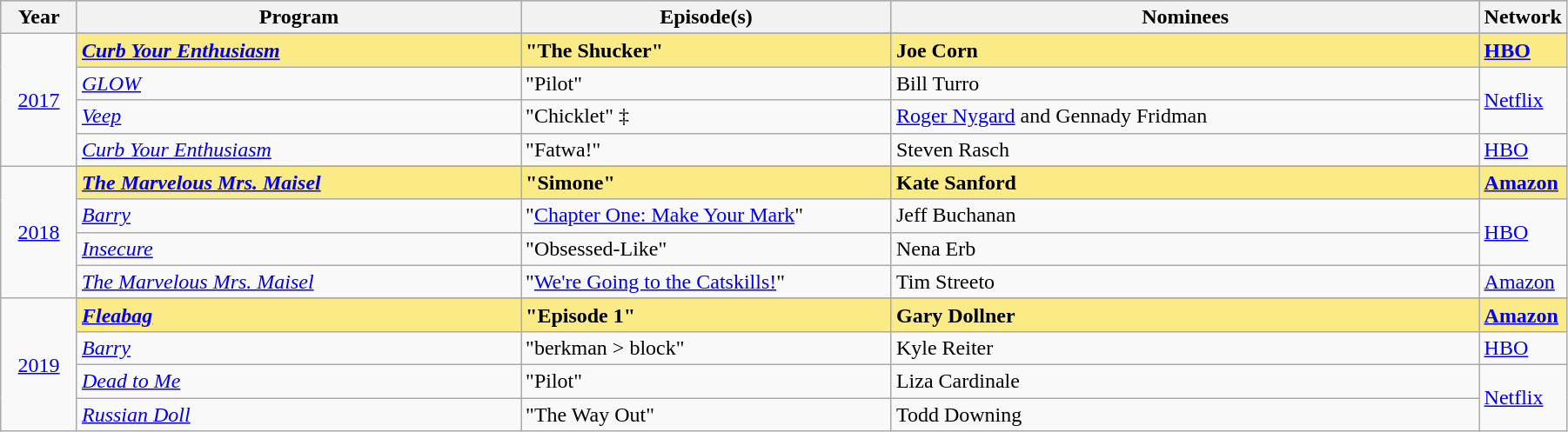<table class="wikitable" style="width:95%">
<tr bgcolor="#bebebe">
<th width="5%">Year</th>
<th width="30%">Program</th>
<th width="25%">Episode(s)</th>
<th width="40%">Nominees</th>
<th width="5%">Network</th>
</tr>
<tr>
<td rowspan=5 style="text-align:center"><a href='#'>2017</a><br></td>
</tr>
<tr style="background:#FAEB86">
<td><strong><em><a href='#'>Curb Your Enthusiasm</a></em></strong></td>
<td><strong>"The Shucker"</strong></td>
<td><strong>Joe Corn</strong></td>
<td><strong><a href='#'>HBO</a></strong></td>
</tr>
<tr>
<td><em><a href='#'>GLOW</a></em></td>
<td>"Pilot"</td>
<td>Bill Turro</td>
<td rowspan="2"><a href='#'>Netflix</a></td>
</tr>
<tr>
<td><em><a href='#'>Veep</a></em></td>
<td>"Chicklet" ‡</td>
<td><a href='#'>Roger Nygard</a> and Gennady Fridman</td>
</tr>
<tr>
<td><em><a href='#'>Curb Your Enthusiasm</a></em></td>
<td>"Fatwa!"</td>
<td>Steven Rasch</td>
<td><a href='#'>HBO</a></td>
</tr>
<tr>
<td rowspan=5 style="text-align:center"><a href='#'>2018</a><br></td>
</tr>
<tr style="background:#FAEB86">
<td><strong><em><a href='#'>The Marvelous Mrs. Maisel</a></em></strong></td>
<td><strong>"Simone"</strong></td>
<td><strong>Kate Sanford</strong></td>
<td><strong><a href='#'>Amazon</a></strong></td>
</tr>
<tr>
<td><em><a href='#'>Barry</a></em></td>
<td>"<a href='#'>Chapter One: Make Your Mark</a>"</td>
<td>Jeff Buchanan</td>
<td rowspan="2"><a href='#'>HBO</a></td>
</tr>
<tr>
<td><em><a href='#'>Insecure</a></em></td>
<td>"Obsessed-Like"</td>
<td>Nena Erb</td>
</tr>
<tr>
<td><em><a href='#'>The Marvelous Mrs. Maisel</a></em></td>
<td>"<a href='#'>We're Going to the Catskills!</a>"</td>
<td>Tim Streeto</td>
<td><a href='#'>Amazon</a></td>
</tr>
<tr>
<td rowspan=5 style="text-align:center"><a href='#'>2019</a><br></td>
</tr>
<tr style="background:#FAEB86">
<td><strong><em><a href='#'>Fleabag</a></em></strong></td>
<td><strong>"Episode 1"</strong></td>
<td><strong>Gary Dollner</strong></td>
<td><strong><a href='#'>Amazon</a></strong></td>
</tr>
<tr>
<td><em><a href='#'>Barry</a></em></td>
<td>"berkman > block"</td>
<td>Kyle Reiter</td>
<td><a href='#'>HBO</a></td>
</tr>
<tr>
<td><em><a href='#'>Dead to Me</a></em></td>
<td>"Pilot"</td>
<td>Liza Cardinale</td>
<td rowspan="2"><a href='#'>Netflix</a></td>
</tr>
<tr>
<td><em><a href='#'>Russian Doll</a></em></td>
<td>"The Way Out"</td>
<td>Todd Downing</td>
</tr>
</table>
